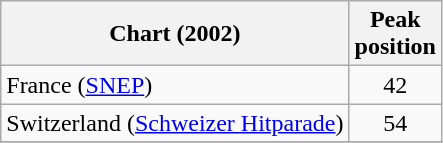<table class="wikitable sortable">
<tr>
<th>Chart (2002)</th>
<th>Peak<br>position</th>
</tr>
<tr>
<td>France (<a href='#'>SNEP</a>)</td>
<td align="center">42</td>
</tr>
<tr>
<td>Switzerland (<a href='#'>Schweizer Hitparade</a>)</td>
<td align="center">54</td>
</tr>
<tr>
</tr>
</table>
